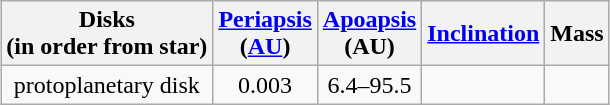<table class="wikitable" style="margin:1em auto; text-align: center;">
<tr>
<th>Disks <br>(in order from star)<br></th>
<th><a href='#'>Periapsis</a><br>(<a href='#'>AU</a>)</th>
<th><a href='#'>Apoapsis</a><br>(AU)</th>
<th><a href='#'>Inclination</a></th>
<th>Mass</th>
</tr>
<tr>
<td>protoplanetary disk</td>
<td>0.003</td>
<td>6.4–95.5</td>
<td></td>
<td></td>
</tr>
</table>
